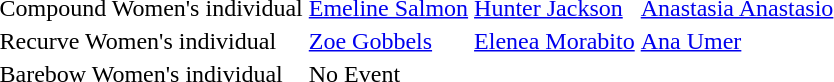<table>
<tr>
<td>Compound Women's individual<br></td>
<td> <a href='#'>Emeline Salmon</a></td>
<td> <a href='#'>Hunter Jackson</a></td>
<td> <a href='#'>Anastasia Anastasio</a></td>
</tr>
<tr>
<td>Recurve Women's individual<br></td>
<td> <a href='#'>Zoe Gobbels</a></td>
<td> <a href='#'>Elenea Morabito</a></td>
<td> <a href='#'>Ana Umer</a></td>
</tr>
<tr>
<td>Barebow Women's individual<br></td>
<td>No Event</td>
</tr>
</table>
